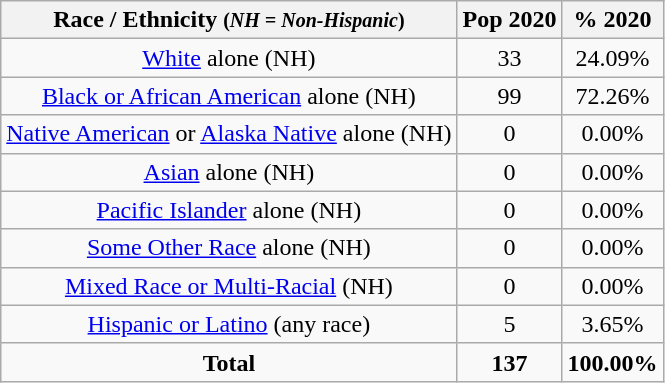<table class="wikitable" style="text-align:center;">
<tr>
<th>Race / Ethnicity <small>(<em>NH = Non-Hispanic</em>)</small></th>
<th>Pop 2020</th>
<th>% 2020</th>
</tr>
<tr>
<td><a href='#'>White</a> alone (NH)</td>
<td>33</td>
<td>24.09%</td>
</tr>
<tr>
<td><a href='#'>Black or African American</a> alone (NH)</td>
<td>99</td>
<td>72.26%</td>
</tr>
<tr>
<td><a href='#'>Native American</a> or <a href='#'>Alaska Native</a> alone (NH)</td>
<td>0</td>
<td>0.00%</td>
</tr>
<tr>
<td><a href='#'>Asian</a> alone (NH)</td>
<td>0</td>
<td>0.00%</td>
</tr>
<tr>
<td><a href='#'>Pacific Islander</a> alone (NH)</td>
<td>0</td>
<td>0.00%</td>
</tr>
<tr>
<td><a href='#'>Some Other Race</a> alone (NH)</td>
<td>0</td>
<td>0.00%</td>
</tr>
<tr>
<td><a href='#'>Mixed Race or Multi-Racial</a> (NH)</td>
<td>0</td>
<td>0.00%</td>
</tr>
<tr>
<td><a href='#'>Hispanic or Latino</a> (any race)</td>
<td>5</td>
<td>3.65%</td>
</tr>
<tr>
<td><strong>Total</strong></td>
<td><strong>137</strong></td>
<td><strong>100.00%</strong></td>
</tr>
</table>
